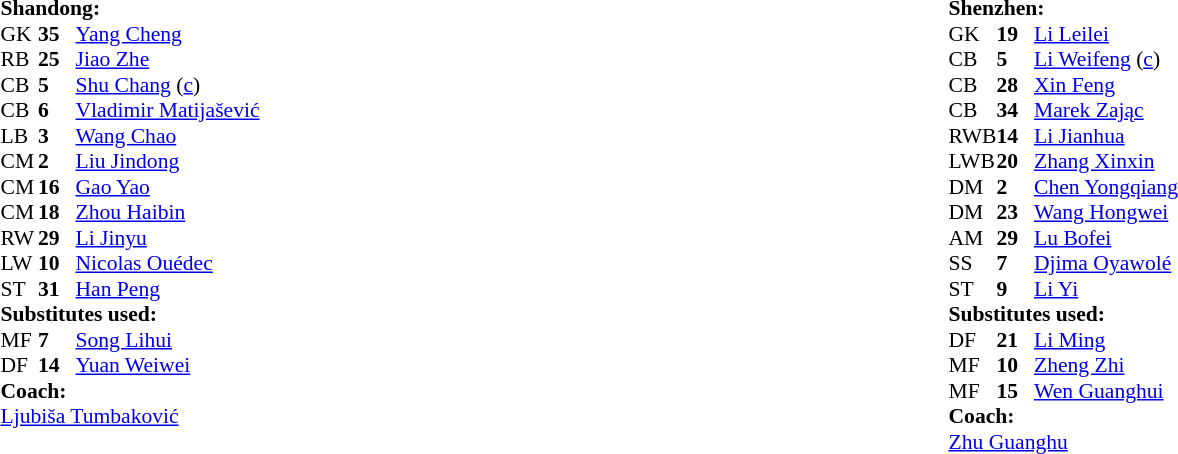<table width="100%">
<tr>
<td valign="top" width="45%"><br><table style="font-size: 90%" cellspacing="0" cellpadding="0">
<tr>
<td colspan="4"><strong>Shandong:</strong></td>
</tr>
<tr>
<th width="25"></th>
<th width="25"></th>
</tr>
<tr>
<td>GK</td>
<td><strong>35</strong></td>
<td> <a href='#'>Yang Cheng</a></td>
</tr>
<tr>
<td>RB</td>
<td><strong>25</strong></td>
<td> <a href='#'>Jiao Zhe</a></td>
</tr>
<tr>
<td>CB</td>
<td><strong>5</strong></td>
<td> <a href='#'>Shu Chang</a> (<a href='#'>c</a>)</td>
<td></td>
</tr>
<tr>
<td>CB</td>
<td><strong>6</strong></td>
<td> <a href='#'>Vladimir Matijašević</a></td>
</tr>
<tr>
<td>LB</td>
<td><strong>3</strong></td>
<td> <a href='#'>Wang Chao</a></td>
</tr>
<tr>
<td>CM</td>
<td><strong>2</strong></td>
<td> <a href='#'>Liu Jindong</a></td>
</tr>
<tr>
<td>CM</td>
<td><strong>16</strong></td>
<td> <a href='#'>Gao Yao</a></td>
</tr>
<tr>
<td>CM</td>
<td><strong>18</strong></td>
<td> <a href='#'>Zhou Haibin</a></td>
</tr>
<tr>
<td>RW</td>
<td><strong>29</strong></td>
<td> <a href='#'>Li Jinyu</a></td>
</tr>
<tr>
<td>LW</td>
<td><strong>10</strong></td>
<td> <a href='#'>Nicolas Ouédec</a></td>
<td></td>
<td></td>
</tr>
<tr>
<td>ST</td>
<td><strong>31</strong></td>
<td> <a href='#'>Han Peng</a></td>
<td></td>
<td></td>
</tr>
<tr>
<td colspan=4><strong>Substitutes used:</strong></td>
</tr>
<tr>
<td>MF</td>
<td><strong>7</strong></td>
<td> <a href='#'>Song Lihui</a></td>
<td></td>
<td></td>
</tr>
<tr>
<td>DF</td>
<td><strong>14</strong></td>
<td> <a href='#'>Yuan Weiwei</a></td>
<td></td>
<td></td>
</tr>
<tr>
<td colspan=4><strong>Coach:</strong></td>
</tr>
<tr>
<td colspan="4"> <a href='#'>Ljubiša Tumbaković</a></td>
</tr>
</table>
</td>
<td valign="top"></td>
<td valign="top" width="50%"><br><table style="font-size: 90%" cellspacing="0" cellpadding="0">
<tr>
<td colspan="4"><strong>Shenzhen:</strong></td>
</tr>
<tr>
<th width="25"></th>
<th width="25"></th>
</tr>
<tr>
<td>GK</td>
<td><strong>19</strong></td>
<td> <a href='#'>Li Leilei</a></td>
</tr>
<tr>
<td>CB</td>
<td><strong>5</strong></td>
<td> <a href='#'>Li Weifeng</a> (<a href='#'>c</a>)</td>
</tr>
<tr>
<td>CB</td>
<td><strong>28</strong></td>
<td> <a href='#'>Xin Feng</a></td>
<td></td>
</tr>
<tr>
<td>CB</td>
<td><strong>34</strong></td>
<td> <a href='#'>Marek Zając</a></td>
</tr>
<tr>
<td>RWB</td>
<td><strong>14</strong></td>
<td> <a href='#'>Li Jianhua</a></td>
<td></td>
<td></td>
</tr>
<tr>
<td>LWB</td>
<td><strong>20</strong></td>
<td> <a href='#'>Zhang Xinxin</a></td>
</tr>
<tr>
<td>DM</td>
<td><strong>2</strong></td>
<td> <a href='#'>Chen Yongqiang</a></td>
<td></td>
</tr>
<tr>
<td>DM</td>
<td><strong>23</strong></td>
<td> <a href='#'>Wang Hongwei</a></td>
<td></td>
<td></td>
</tr>
<tr>
<td>AM</td>
<td><strong>29</strong></td>
<td> <a href='#'>Lu Bofei</a></td>
<td></td>
<td></td>
</tr>
<tr>
<td>SS</td>
<td><strong>7</strong></td>
<td> <a href='#'>Djima Oyawolé</a></td>
<td></td>
</tr>
<tr>
<td>ST</td>
<td><strong>9</strong></td>
<td> <a href='#'>Li Yi</a></td>
</tr>
<tr>
<td colspan=4><strong>Substitutes used:</strong></td>
</tr>
<tr>
<td>DF</td>
<td><strong>21</strong></td>
<td> <a href='#'>Li Ming</a></td>
<td></td>
<td></td>
</tr>
<tr>
<td>MF</td>
<td><strong>10</strong></td>
<td> <a href='#'>Zheng Zhi</a></td>
<td></td>
<td></td>
</tr>
<tr>
<td>MF</td>
<td><strong>15</strong></td>
<td> <a href='#'>Wen Guanghui</a></td>
<td></td>
<td></td>
</tr>
<tr>
<td colspan=4><strong>Coach:</strong></td>
</tr>
<tr>
<td colspan="4"> <a href='#'>Zhu Guanghu</a></td>
</tr>
</table>
</td>
</tr>
<tr>
</tr>
</table>
